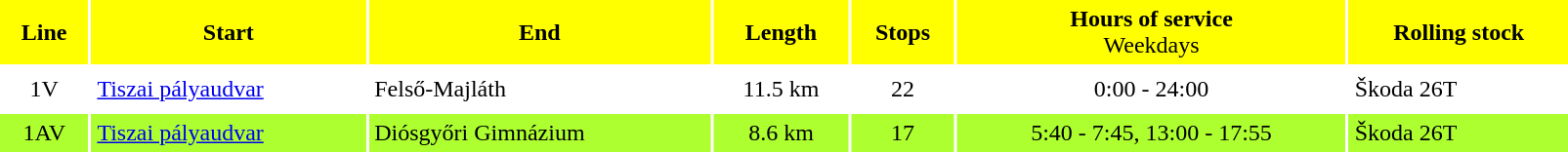<table cellpadding="4" cellspacing="2" style="vertical-align:top;"  width="85%">
<tr ---- bgcolor=yellow>
<td style="text-align:center;"><strong>Line</strong></td>
<td style="text-align:center;"><strong>Start</strong></td>
<td style="text-align:center;"><strong>End</strong></td>
<td style="text-align:center;"><strong>Length</strong></td>
<td style="text-align:center;"><strong>Stops</strong></td>
<td style="text-align:center;"><strong>Hours of service</strong><br>Weekdays</td>
<td style="text-align:center;"><strong>Rolling stock</strong></td>
</tr>
<tr>
</tr>
<tr ---->
<td style="text-align:center;">1V</td>
<td><a href='#'>Tiszai pályaudvar</a></td>
<td>Felső-Majláth</td>
<td style="text-align:center;">11.5 km</td>
<td style="text-align:center;">22</td>
<td style="text-align:center;">0:00 - 24:00</td>
<td>Škoda 26T</td>
</tr>
<tr>
</tr>
<tr ---- bgcolor="#ADFF2F">
<td style="text-align:center;">1AV</td>
<td><a href='#'>Tiszai pályaudvar</a></td>
<td>Diósgyőri Gimnázium</td>
<td style="text-align:center;">8.6 km</td>
<td style="text-align:center;">17</td>
<td style="text-align:center;">5:40 - 7:45, 13:00 - 17:55</td>
<td>Škoda 26T</td>
</tr>
</table>
